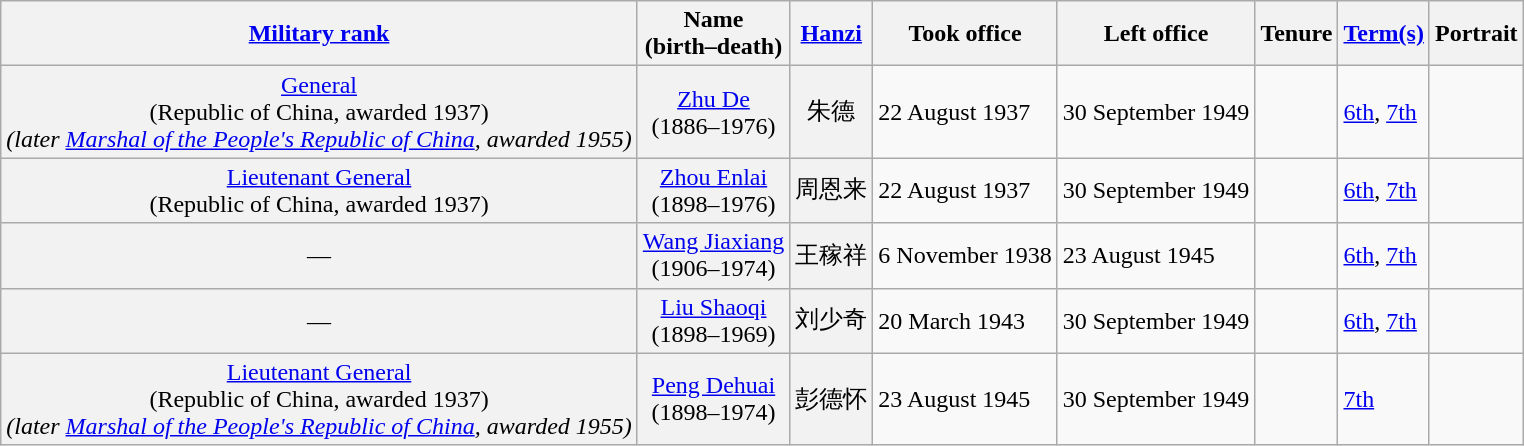<table class="wikitable sortable">
<tr>
<th scope="col"><a href='#'>Military rank</a></th>
<th scope="col">Name<br>(birth–death)</th>
<th scope="col"><a href='#'>Hanzi</a></th>
<th scope="col">Took office</th>
<th scope="col">Left office</th>
<th scope="col">Tenure</th>
<th scope="col"><a href='#'>Term(s)</a></th>
<th scope="col">Portrait</th>
</tr>
<tr>
<th align="center" scope="row" style="font-weight:normal;"><a href='#'>General</a><br>(Republic of China, awarded 1937)<br><em>(later <a href='#'>Marshal of the People's Republic of China</a>, awarded 1955)</em></th>
<th align="center" scope="row" style="font-weight:normal;"><a href='#'>Zhu De</a><br>(1886–1976)</th>
<th align="center" scope="row" style="font-weight:normal;">朱德</th>
<td>22 August  1937</td>
<td>30 September 1949</td>
<td></td>
<td><a href='#'>6th</a>, <a href='#'>7th</a></td>
<td></td>
</tr>
<tr>
<th align="center" scope="row" style="font-weight:normal;"><a href='#'>Lieutenant General</a><br>(Republic of China, awarded 1937)</th>
<th align="center" scope="row" style="font-weight:normal;"><a href='#'>Zhou Enlai</a><br>(1898–1976)</th>
<th align="center" scope="row" style="font-weight:normal;">周恩来</th>
<td>22 August 1937</td>
<td>30 September 1949</td>
<td></td>
<td><a href='#'>6th</a>, <a href='#'>7th</a></td>
<td></td>
</tr>
<tr>
<th align="center" scope="row" style="font-weight:normal;">—</th>
<th align="center" scope="row" style="font-weight:normal;"><a href='#'>Wang Jiaxiang</a><br>(1906–1974)</th>
<th align="center" scope="row" style="font-weight:normal;">王稼祥</th>
<td>6 November 1938</td>
<td>23 August 1945</td>
<td></td>
<td><a href='#'>6th</a>, <a href='#'>7th</a></td>
<td></td>
</tr>
<tr>
<th align="center" scope="row" style="font-weight:normal;">—</th>
<th align="center" scope="row" style="font-weight:normal;"><a href='#'>Liu Shaoqi</a><br>(1898–1969)</th>
<th align="center" scope="row" style="font-weight:normal;">刘少奇</th>
<td>20 March 1943</td>
<td>30 September 1949</td>
<td></td>
<td><a href='#'>6th</a>, <a href='#'>7th</a></td>
<td></td>
</tr>
<tr>
<th align="center" scope="row" style="font-weight:normal;"><a href='#'>Lieutenant General</a><br>(Republic of China, awarded 1937)<br><em>(later <a href='#'>Marshal of the People's Republic of China</a>, awarded 1955)</em></th>
<th align="center" scope="row" style="font-weight:normal;"><a href='#'>Peng Dehuai</a><br>(1898–1974)</th>
<th align="center" scope="row" style="font-weight:normal;">彭德怀</th>
<td>23 August 1945</td>
<td>30 September 1949</td>
<td></td>
<td><a href='#'>7th</a></td>
<td></td>
</tr>
</table>
